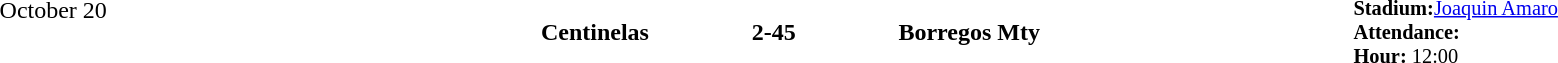<table style="width: 100%; background: transparent;" cellspacing="0">
<tr>
<td align=center valign=top rowspan=3 width=15%>October 20</td>
</tr>
<tr>
<td width=24% align=right><strong>Centinelas</strong></td>
<td align=center width=13%><strong>2-45</strong></td>
<td width=24%><strong>Borregos Mty</strong></td>
<td style=font-size:85% rowspan=2 valign=top><strong>Stadium:</strong><a href='#'>Joaquin Amaro</a><br><strong>Attendance:</strong> <br><strong>Hour:</strong> 12:00</td>
</tr>
</table>
